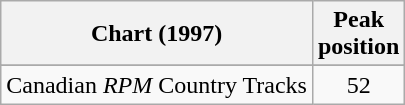<table class="wikitable sortable">
<tr>
<th align="left">Chart (1997)</th>
<th align="center">Peak<br>position</th>
</tr>
<tr>
</tr>
<tr>
</tr>
<tr>
<td align="left">Canadian <em>RPM</em> Country Tracks</td>
<td align="center">52</td>
</tr>
</table>
